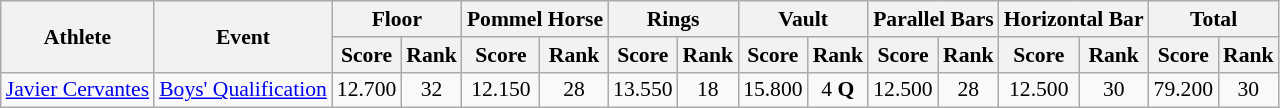<table class="wikitable" border="1" style="font-size:90%">
<tr>
<th rowspan=2>Athlete</th>
<th rowspan=2>Event</th>
<th colspan=2>Floor</th>
<th colspan=2>Pommel Horse</th>
<th colspan=2>Rings</th>
<th colspan=2>Vault</th>
<th colspan=2>Parallel Bars</th>
<th colspan=2>Horizontal Bar</th>
<th colspan=2>Total</th>
</tr>
<tr>
<th>Score</th>
<th>Rank</th>
<th>Score</th>
<th>Rank</th>
<th>Score</th>
<th>Rank</th>
<th>Score</th>
<th>Rank</th>
<th>Score</th>
<th>Rank</th>
<th>Score</th>
<th>Rank</th>
<th>Score</th>
<th>Rank</th>
</tr>
<tr>
<td><a href='#'>Javier Cervantes</a></td>
<td><a href='#'>Boys' Qualification</a></td>
<td align=center>12.700</td>
<td align=center>32</td>
<td align=center>12.150</td>
<td align=center>28</td>
<td align=center>13.550</td>
<td align=center>18</td>
<td align=center>15.800</td>
<td align=center>4 <strong>Q</strong></td>
<td align=center>12.500</td>
<td align=center>28</td>
<td align=center>12.500</td>
<td align=center>30</td>
<td align=center>79.200</td>
<td align=center>30</td>
</tr>
</table>
